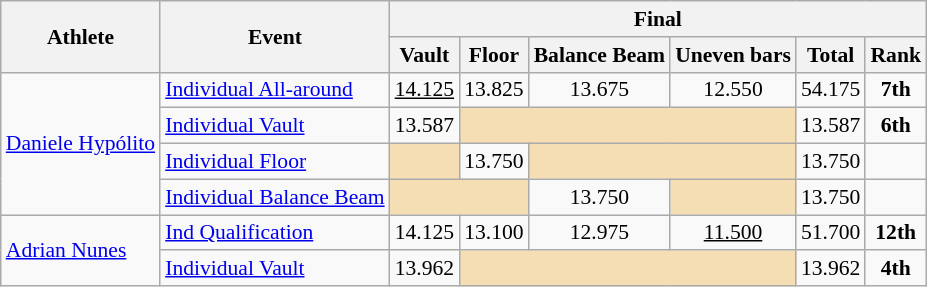<table class="wikitable" style="font-size:90%">
<tr>
<th rowspan="2">Athlete</th>
<th rowspan="2">Event</th>
<th colspan = "6">Final</th>
</tr>
<tr>
<th>Vault</th>
<th>Floor</th>
<th>Balance Beam</th>
<th>Uneven bars</th>
<th>Total</th>
<th>Rank</th>
</tr>
<tr>
<td rowspan=4><a href='#'>Daniele Hypólito</a></td>
<td><a href='#'>Individual All-around</a></td>
<td align=center><u>14.125</u></td>
<td align=center>13.825</td>
<td align=center>13.675</td>
<td align=center>12.550</td>
<td align=center>54.175</td>
<td align=center><strong>7th</strong></td>
</tr>
<tr>
<td><a href='#'>Individual Vault</a></td>
<td align=center>13.587</td>
<td align=center colspan=3 bgcolor=wheat></td>
<td align=center>13.587</td>
<td align=center><strong>6th</strong></td>
</tr>
<tr>
<td><a href='#'>Individual Floor</a></td>
<td bgcolor=wheat></td>
<td align=center>13.750</td>
<td align=center colspan=2 bgcolor=wheat></td>
<td align=center>13.750</td>
<td align=center></td>
</tr>
<tr>
<td><a href='#'>Individual Balance Beam</a></td>
<td align=center colspan=2 bgcolor=wheat></td>
<td align=center>13.750</td>
<td bgcolor=wheat></td>
<td align=center>13.750</td>
<td align=center></td>
</tr>
<tr>
<td rowspan=2><a href='#'>Adrian Nunes</a></td>
<td><a href='#'>Ind Qualification</a></td>
<td align=center>14.125</td>
<td align=center>13.100</td>
<td align=center>12.975</td>
<td align=center><u>11.500</u></td>
<td align=center>51.700</td>
<td align=center><strong>12th</strong></td>
</tr>
<tr>
<td><a href='#'>Individual Vault</a></td>
<td align=center>13.962</td>
<td align=center colspan=3 bgcolor=wheat></td>
<td align=center>13.962</td>
<td align=center><strong>4th</strong></td>
</tr>
</table>
